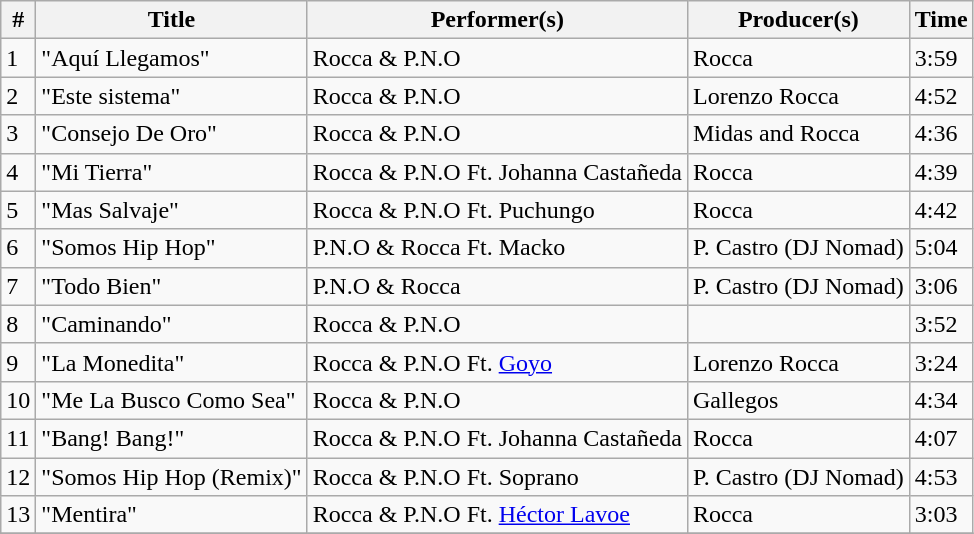<table class="wikitable">
<tr>
<th>#</th>
<th>Title</th>
<th>Performer(s)</th>
<th>Producer(s)</th>
<th>Time</th>
</tr>
<tr>
<td>1</td>
<td>"Aquí Llegamos"</td>
<td>Rocca & P.N.O</td>
<td>Rocca</td>
<td>3:59</td>
</tr>
<tr>
<td>2</td>
<td>"Este sistema"</td>
<td>Rocca & P.N.O</td>
<td>Lorenzo Rocca</td>
<td>4:52</td>
</tr>
<tr>
<td>3</td>
<td>"Consejo De Oro"</td>
<td>Rocca & P.N.O</td>
<td>Midas and Rocca</td>
<td>4:36</td>
</tr>
<tr>
<td>4</td>
<td>"Mi Tierra"</td>
<td>Rocca & P.N.O Ft. Johanna Castañeda</td>
<td>Rocca</td>
<td>4:39</td>
</tr>
<tr>
<td>5</td>
<td>"Mas Salvaje"</td>
<td>Rocca & P.N.O Ft. Puchungo</td>
<td>Rocca</td>
<td>4:42</td>
</tr>
<tr>
<td>6</td>
<td>"Somos Hip Hop"</td>
<td>P.N.O & Rocca Ft. Macko</td>
<td>P. Castro (DJ Nomad)</td>
<td>5:04</td>
</tr>
<tr>
<td>7</td>
<td>"Todo Bien"</td>
<td>P.N.O & Rocca</td>
<td>P. Castro (DJ Nomad)</td>
<td>3:06</td>
</tr>
<tr>
<td>8</td>
<td>"Caminando"</td>
<td>Rocca & P.N.O</td>
<td></td>
<td>3:52</td>
</tr>
<tr>
<td>9</td>
<td>"La Monedita"</td>
<td>Rocca & P.N.O Ft. <a href='#'>Goyo</a></td>
<td>Lorenzo Rocca</td>
<td>3:24</td>
</tr>
<tr>
<td>10</td>
<td>"Me La Busco Como Sea"</td>
<td>Rocca & P.N.O</td>
<td>Gallegos</td>
<td>4:34</td>
</tr>
<tr>
<td>11</td>
<td>"Bang! Bang!"</td>
<td>Rocca & P.N.O Ft. Johanna Castañeda</td>
<td>Rocca</td>
<td>4:07</td>
</tr>
<tr>
<td>12</td>
<td>"Somos Hip Hop (Remix)"</td>
<td>Rocca & P.N.O Ft. Soprano</td>
<td>P. Castro (DJ Nomad)</td>
<td>4:53</td>
</tr>
<tr>
<td>13</td>
<td>"Mentira"</td>
<td>Rocca & P.N.O Ft. <a href='#'>Héctor Lavoe</a></td>
<td>Rocca</td>
<td>3:03</td>
</tr>
<tr>
</tr>
</table>
